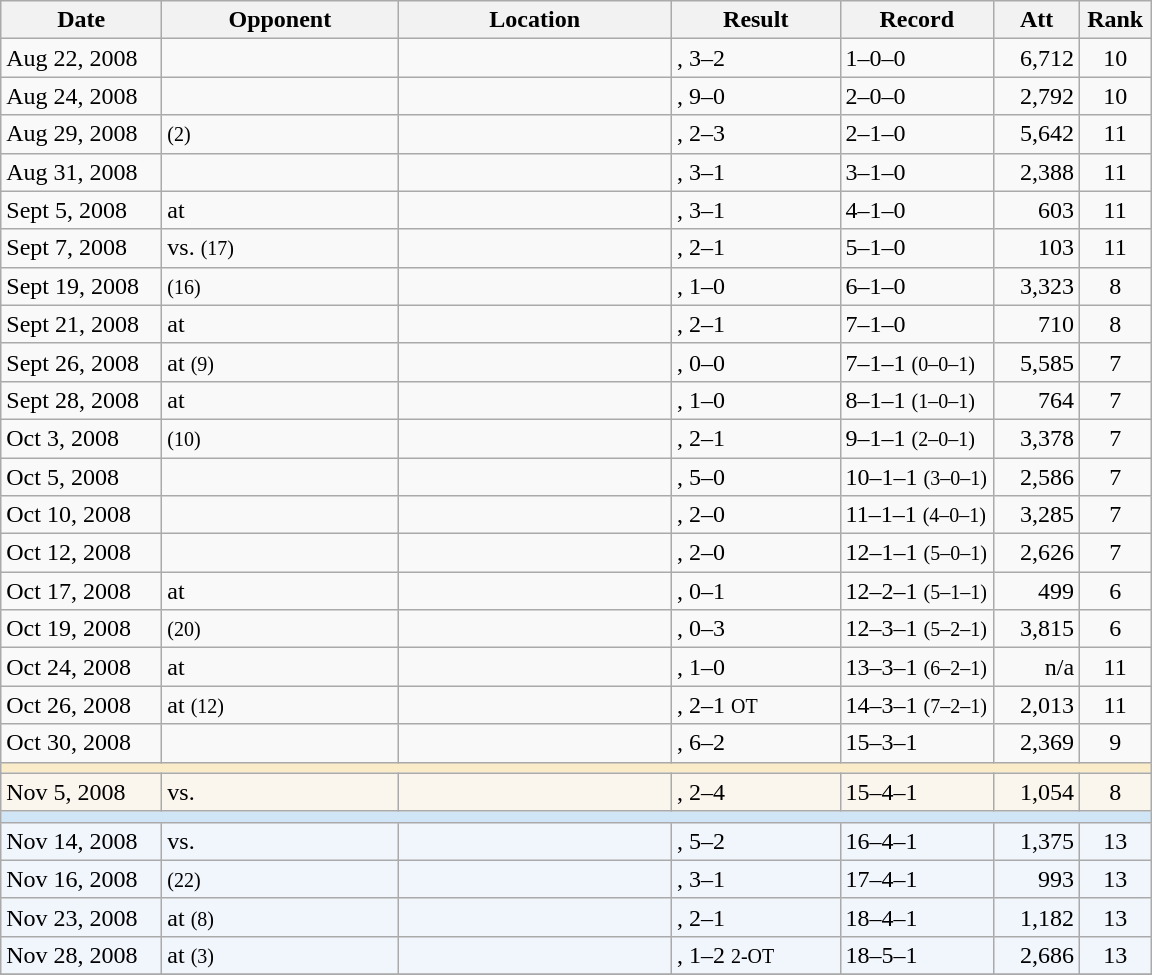<table class="wikitable">
<tr>
<th scope="col" width="100">Date</th>
<th scope="col" width="150">Opponent</th>
<th scope="col" width="175">Location</th>
<th scope="col" width="105">Result</th>
<th scope="col" width="95">Record</th>
<th scope="col" width="50">Att</th>
<th scope="col" width="40">Rank</th>
</tr>
<tr>
<td>Aug 22, 2008</td>
<td><a href='#'></a></td>
<td><a href='#'></a></td>
<td align="left">, 3–2</td>
<td align="left">1–0–0</td>
<td align="right">6,712</td>
<td align="center">10</td>
</tr>
<tr>
<td>Aug 24, 2008</td>
<td><a href='#'></a></td>
<td><a href='#'></a></td>
<td align="left">, 9–0</td>
<td align="left">2–0–0</td>
<td align="right">2,792</td>
<td align="center">10</td>
</tr>
<tr>
<td>Aug 29, 2008</td>
<td><small>(2)</small> <a href='#'></a></td>
<td><a href='#'></a></td>
<td align="left">, 2–3</td>
<td align="left">2–1–0</td>
<td align="right">5,642</td>
<td align="center">11</td>
</tr>
<tr>
<td>Aug 31, 2008</td>
<td><a href='#'></a></td>
<td><a href='#'></a></td>
<td align="left">, 3–1</td>
<td align="left">3–1–0</td>
<td align="right">2,388</td>
<td align="center">11</td>
</tr>
<tr>
<td>Sept 5, 2008</td>
<td>at <a href='#'></a></td>
<td><span></span></td>
<td align="left">, 3–1</td>
<td align="left">4–1–0</td>
<td align="right">603</td>
<td align="center">11</td>
</tr>
<tr>
<td>Sept 7, 2008</td>
<td>vs. <small>(17)</small> <a href='#'></a></td>
<td><span></span></td>
<td align="left">, 2–1</td>
<td align="left">5–1–0</td>
<td align="right">103</td>
<td align="center">11</td>
</tr>
<tr>
<td>Sept 19, 2008</td>
<td><small>(16)</small> <a href='#'></a></td>
<td><a href='#'></a></td>
<td align="left">, 1–0</td>
<td align="left">6–1–0</td>
<td align="right">3,323</td>
<td align="center">8</td>
</tr>
<tr>
<td>Sept 21, 2008</td>
<td>at <a href='#'></a></td>
<td><span></span></td>
<td align="left">, 2–1</td>
<td align="left">7–1–0</td>
<td align="right">710</td>
<td align="center">8</td>
</tr>
<tr>
<td>Sept 26, 2008</td>
<td>at <small>(9)</small> <a href='#'></a></td>
<td><a href='#'></a></td>
<td align="left">, 0–0</td>
<td align="left">7–1–1 <small>(0–0–1)</small></td>
<td align="right">5,585</td>
<td align="center">7</td>
</tr>
<tr>
<td>Sept 28, 2008</td>
<td>at <a href='#'></a></td>
<td><span></span></td>
<td align="left">, 1–0</td>
<td align="left">8–1–1 <small>(1–0–1)</small></td>
<td align="right">764</td>
<td align="center">7</td>
</tr>
<tr>
<td>Oct 3, 2008</td>
<td><small>(10)</small> <a href='#'></a></td>
<td><a href='#'></a></td>
<td align="left">, 2–1</td>
<td align="left">9–1–1 <small>(2–0–1)</small></td>
<td align="right">3,378</td>
<td align="center">7</td>
</tr>
<tr>
<td>Oct 5, 2008</td>
<td><a href='#'></a></td>
<td><a href='#'></a></td>
<td align="left">, 5–0</td>
<td align="left">10–1–1 <small>(3–0–1)</small></td>
<td align="right">2,586</td>
<td align="center">7</td>
</tr>
<tr>
<td>Oct 10, 2008</td>
<td><a href='#'></a></td>
<td><a href='#'></a></td>
<td align="left">, 2–0</td>
<td align="left">11–1–1 <small>(4–0–1)</small></td>
<td align="right">3,285</td>
<td align="center">7</td>
</tr>
<tr>
<td>Oct 12, 2008</td>
<td><a href='#'></a></td>
<td><a href='#'></a></td>
<td align="left">, 2–0</td>
<td align="left">12–1–1 <small>(5–0–1)</small></td>
<td align="right">2,626</td>
<td align="center">7</td>
</tr>
<tr>
<td>Oct 17, 2008</td>
<td>at <a href='#'></a></td>
<td><span></span></td>
<td align="left">, 0–1</td>
<td align="left">12–2–1 <small>(5–1–1)</small></td>
<td align="right">499</td>
<td align="center">6</td>
</tr>
<tr>
<td>Oct 19, 2008</td>
<td><small>(20)</small> <a href='#'></a></td>
<td><a href='#'></a></td>
<td align="left">, 0–3</td>
<td align="left">12–3–1 <small>(5–2–1)</small></td>
<td align="right">3,815</td>
<td align="center">6</td>
</tr>
<tr>
<td>Oct 24, 2008</td>
<td>at <a href='#'></a></td>
<td><span> </span></td>
<td align="left">, 1–0</td>
<td align="left">13–3–1 <small>(6–2–1)</small></td>
<td align="right">n/a</td>
<td align="center">11</td>
</tr>
<tr>
<td>Oct 26, 2008</td>
<td>at <small>(12)</small> <a href='#'></a></td>
<td><span></span></td>
<td align="left">, 2–1 <small>OT</small></td>
<td align="left">14–3–1 <small>(7–2–1)</small></td>
<td align="right">2,013</td>
<td align="center">11</td>
</tr>
<tr>
<td>Oct 30, 2008</td>
<td><a href='#'></a></td>
<td><a href='#'></a></td>
<td align="left">, 6–2</td>
<td align="left">15–3–1</td>
<td align="right">2,369</td>
<td align="center">9</td>
</tr>
<tr>
<td style="background: #faecc8" colspan=7 align="center"></td>
</tr>
<tr>
<td style="background: #faf6ed">Nov 5, 2008</td>
<td style="background: #faf6ed">vs. <a href='#'></a></td>
<td style="background: #faf6ed"><span></span></td>
<td style="background: #faf6ed" align="left">, 2–4</td>
<td style="background: #faf6ed" align="left">15–4–1</td>
<td style="background: #faf6ed" align="right">1,054</td>
<td style="background: #faf6ed" align="center">8</td>
</tr>
<tr>
<td style="background: #d0e5f5" colspan=7 align="center"></td>
</tr>
<tr>
<td style="background: #f1f5fc">Nov 14, 2008</td>
<td style="background: #f1f5fc">vs. <a href='#'></a></td>
<td style="background: #f1f5fc"><a href='#'></a></td>
<td style="background: #f1f5fc" align="left">, 5–2</td>
<td style="background: #f1f5fc" align="left">16–4–1</td>
<td style="background: #f1f5fc" align="right">1,375</td>
<td style="background: #f1f5fc" align="center">13</td>
</tr>
<tr>
<td style="background: #f1f5fc">Nov 16, 2008</td>
<td style="background: #f1f5fc"><small>(22)</small> <a href='#'></a></td>
<td style="background: #f1f5fc"><a href='#'></a></td>
<td style="background: #f1f5fc" align="left">, 3–1</td>
<td style="background: #f1f5fc" align="left">17–4–1</td>
<td style="background: #f1f5fc" align="right">993</td>
<td style="background: #f1f5fc" align="center">13</td>
</tr>
<tr>
<td style="background: #f1f5fc">Nov 23, 2008</td>
<td style="background: #f1f5fc">at <small>(8)</small> <a href='#'></a></td>
<td style="background: #f1f5fc"><a href='#'></a></td>
<td style="background: #f1f5fc" align="left">, 2–1</td>
<td style="background: #f1f5fc" align="left">18–4–1</td>
<td style="background: #f1f5fc" align="right">1,182</td>
<td style="background: #f1f5fc" align="center">13</td>
</tr>
<tr>
<td style="background: #f1f5fc">Nov 28, 2008</td>
<td style="background: #f1f5fc">at <small>(3)</small> <a href='#'></a></td>
<td style="background: #f1f5fc"><a href='#'></a></td>
<td style="background: #f1f5fc" align="left">, 1–2 <small>2-OT</small></td>
<td style="background: #f1f5fc" align="left">18–5–1</td>
<td style="background: #f1f5fc" align="right">2,686</td>
<td style="background: #f1f5fc" align="center">13</td>
</tr>
<tr>
</tr>
</table>
